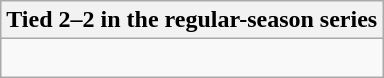<table class="wikitable collapsible collapsed">
<tr>
<th>Tied 2–2 in the regular-season series</th>
</tr>
<tr>
<td><br>


</td>
</tr>
</table>
